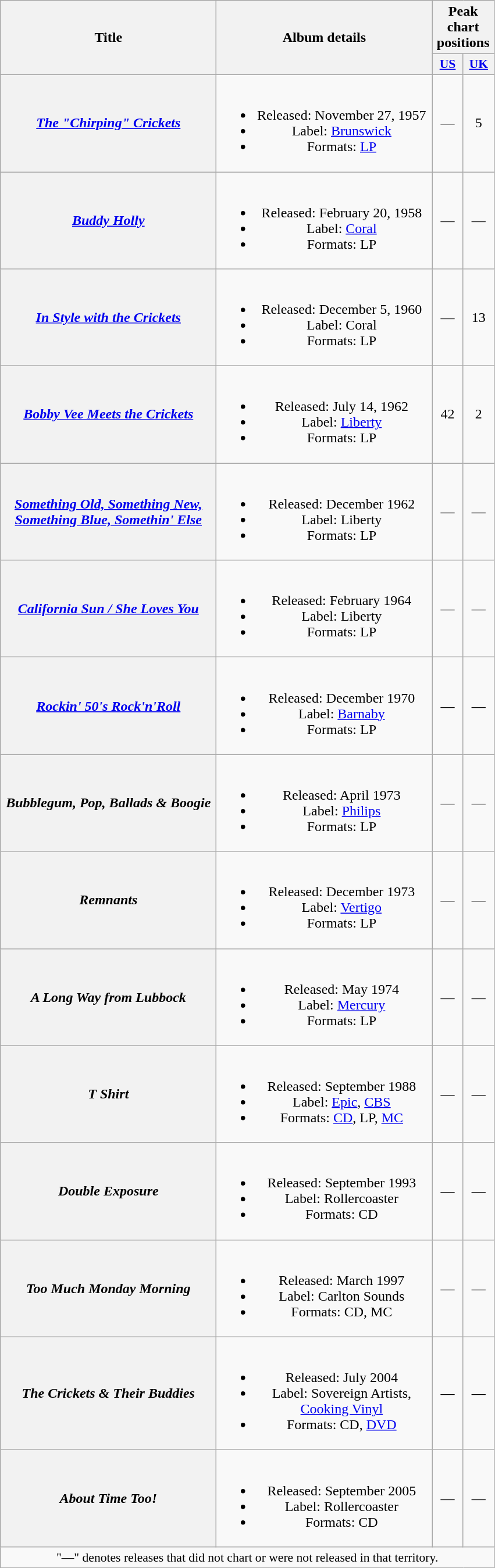<table class="wikitable plainrowheaders" style="text-align:center;">
<tr>
<th rowspan="2" scope="col" style="width:15em;">Title</th>
<th rowspan="2" scope="col" style="width:15em;">Album details</th>
<th colspan="2">Peak chart positions</th>
</tr>
<tr>
<th scope="col" style="width:2em;font-size:90%;"><a href='#'>US</a><br></th>
<th scope="col" style="width:2em;font-size:90%;"><a href='#'>UK</a><br></th>
</tr>
<tr>
<th scope="row"><em><a href='#'>The "Chirping" Crickets</a></em></th>
<td><br><ul><li>Released: November 27, 1957</li><li>Label: <a href='#'>Brunswick</a></li><li>Formats: <a href='#'>LP</a></li></ul></td>
<td>—</td>
<td>5</td>
</tr>
<tr>
<th scope="row"><em><a href='#'>Buddy Holly</a></em> </th>
<td><br><ul><li>Released: February 20, 1958</li><li>Label: <a href='#'>Coral</a></li><li>Formats: LP</li></ul></td>
<td>—</td>
<td>—</td>
</tr>
<tr>
<th scope="row"><em><a href='#'>In Style with the Crickets</a></em></th>
<td><br><ul><li>Released: December 5, 1960</li><li>Label: Coral</li><li>Formats: LP</li></ul></td>
<td>—</td>
<td>13</td>
</tr>
<tr>
<th scope="row"><em><a href='#'>Bobby Vee Meets the Crickets</a></em></th>
<td><br><ul><li>Released: July 14, 1962</li><li>Label: <a href='#'>Liberty</a></li><li>Formats: LP</li></ul></td>
<td>42</td>
<td>2</td>
</tr>
<tr>
<th scope="row"><em><a href='#'>Something Old, Something New, Something Blue, Somethin' Else</a></em></th>
<td><br><ul><li>Released: December 1962</li><li>Label: Liberty</li><li>Formats: LP</li></ul></td>
<td>—</td>
<td>—</td>
</tr>
<tr>
<th scope="row"><em><a href='#'>California Sun / She Loves You</a></em></th>
<td><br><ul><li>Released: February 1964</li><li>Label: Liberty</li><li>Formats: LP</li></ul></td>
<td>—</td>
<td>—</td>
</tr>
<tr>
<th scope="row"><em><a href='#'>Rockin' 50's Rock'n'Roll</a></em></th>
<td><br><ul><li>Released: December 1970</li><li>Label: <a href='#'>Barnaby</a></li><li>Formats: LP</li></ul></td>
<td>—</td>
<td>—</td>
</tr>
<tr>
<th scope="row"><em>Bubblegum, Pop, Ballads & Boogie</em></th>
<td><br><ul><li>Released: April 1973</li><li>Label: <a href='#'>Philips</a></li><li>Formats: LP</li></ul></td>
<td>—</td>
<td>—</td>
</tr>
<tr>
<th scope="row"><em>Remnants</em></th>
<td><br><ul><li>Released: December 1973</li><li>Label: <a href='#'>Vertigo</a></li><li>Formats: LP</li></ul></td>
<td>—</td>
<td>—</td>
</tr>
<tr>
<th scope="row"><em>A Long Way from Lubbock</em></th>
<td><br><ul><li>Released: May 1974</li><li>Label: <a href='#'>Mercury</a></li><li>Formats: LP</li></ul></td>
<td>—</td>
<td>—</td>
</tr>
<tr>
<th scope="row"><em>T Shirt</em></th>
<td><br><ul><li>Released: September 1988</li><li>Label: <a href='#'>Epic</a>, <a href='#'>CBS</a></li><li>Formats: <a href='#'>CD</a>, LP, <a href='#'>MC</a></li></ul></td>
<td>—</td>
<td>—</td>
</tr>
<tr>
<th scope="row"><em>Double Exposure</em></th>
<td><br><ul><li>Released: September 1993</li><li>Label: Rollercoaster</li><li>Formats: CD</li></ul></td>
<td>—</td>
<td>—</td>
</tr>
<tr>
<th scope="row"><em>Too Much Monday Morning</em></th>
<td><br><ul><li>Released: March 1997</li><li>Label: Carlton Sounds</li><li>Formats: CD, MC</li></ul></td>
<td>—</td>
<td>—</td>
</tr>
<tr>
<th scope="row"><em>The Crickets & Their Buddies</em></th>
<td><br><ul><li>Released: July 2004</li><li>Label: Sovereign Artists, <a href='#'>Cooking Vinyl</a></li><li>Formats: CD, <a href='#'>DVD</a></li></ul></td>
<td>—</td>
<td>—</td>
</tr>
<tr>
<th scope="row"><em>About Time Too!</em></th>
<td><br><ul><li>Released: September 2005</li><li>Label: Rollercoaster</li><li>Formats: CD</li></ul></td>
<td>—</td>
<td>—</td>
</tr>
<tr>
<td colspan="4" style="font-size:90%">"—" denotes releases that did not chart or were not released in that territory.</td>
</tr>
</table>
